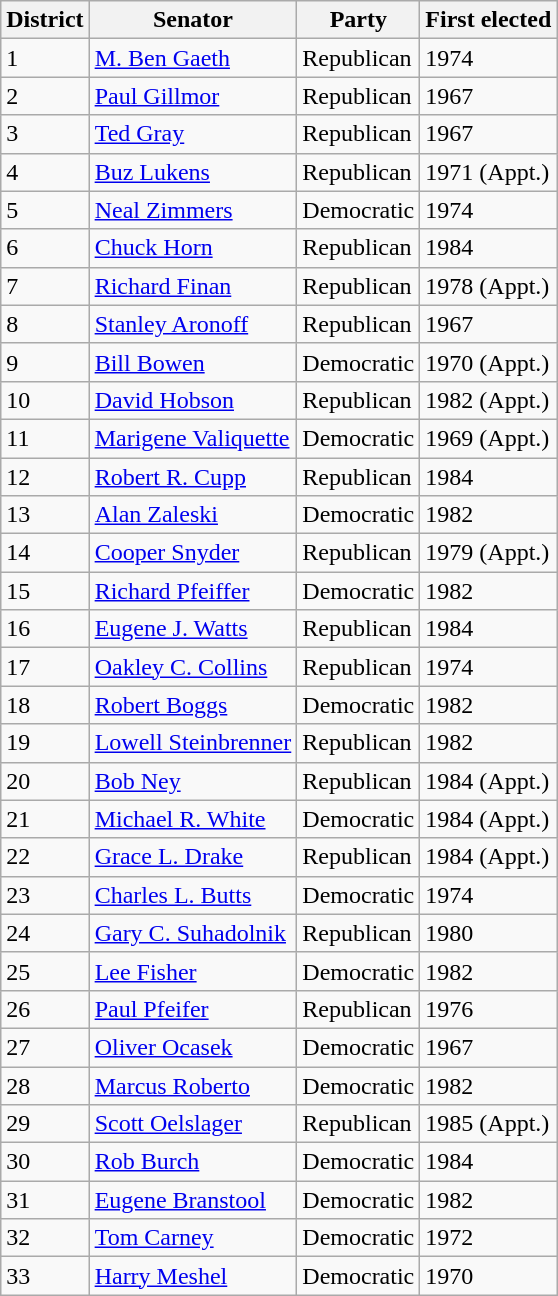<table class="wikitable sortable">
<tr>
<th>District</th>
<th>Senator</th>
<th>Party</th>
<th>First elected</th>
</tr>
<tr>
<td>1</td>
<td><a href='#'>M. Ben Gaeth</a></td>
<td>Republican</td>
<td>1974</td>
</tr>
<tr>
<td>2</td>
<td><a href='#'>Paul Gillmor</a></td>
<td>Republican</td>
<td>1967</td>
</tr>
<tr>
<td>3</td>
<td><a href='#'>Ted Gray</a></td>
<td>Republican</td>
<td>1967</td>
</tr>
<tr>
<td>4</td>
<td><a href='#'>Buz Lukens</a></td>
<td>Republican</td>
<td>1971 (Appt.)</td>
</tr>
<tr>
<td>5</td>
<td><a href='#'>Neal Zimmers</a></td>
<td>Democratic</td>
<td>1974</td>
</tr>
<tr>
<td>6</td>
<td><a href='#'>Chuck Horn</a></td>
<td>Republican</td>
<td>1984</td>
</tr>
<tr>
<td>7</td>
<td><a href='#'>Richard Finan</a></td>
<td>Republican</td>
<td>1978 (Appt.)</td>
</tr>
<tr>
<td>8</td>
<td><a href='#'>Stanley Aronoff</a></td>
<td>Republican</td>
<td>1967</td>
</tr>
<tr>
<td>9</td>
<td><a href='#'>Bill Bowen</a></td>
<td>Democratic</td>
<td>1970 (Appt.)</td>
</tr>
<tr>
<td>10</td>
<td><a href='#'>David Hobson</a></td>
<td>Republican</td>
<td>1982 (Appt.)</td>
</tr>
<tr>
<td>11</td>
<td><a href='#'>Marigene Valiquette</a></td>
<td>Democratic</td>
<td>1969 (Appt.)</td>
</tr>
<tr>
<td>12</td>
<td><a href='#'>Robert R. Cupp</a></td>
<td>Republican</td>
<td>1984</td>
</tr>
<tr>
<td>13</td>
<td><a href='#'>Alan Zaleski</a></td>
<td>Democratic</td>
<td>1982</td>
</tr>
<tr>
<td>14</td>
<td><a href='#'>Cooper Snyder</a></td>
<td>Republican</td>
<td>1979 (Appt.)</td>
</tr>
<tr>
<td>15</td>
<td><a href='#'>Richard Pfeiffer</a></td>
<td>Democratic</td>
<td>1982</td>
</tr>
<tr>
<td>16</td>
<td><a href='#'>Eugene J. Watts</a></td>
<td>Republican</td>
<td>1984</td>
</tr>
<tr>
<td>17</td>
<td><a href='#'>Oakley C. Collins</a></td>
<td>Republican</td>
<td>1974</td>
</tr>
<tr>
<td>18</td>
<td><a href='#'>Robert Boggs</a></td>
<td>Democratic</td>
<td>1982</td>
</tr>
<tr>
<td>19</td>
<td><a href='#'>Lowell Steinbrenner</a></td>
<td>Republican</td>
<td>1982</td>
</tr>
<tr>
<td>20</td>
<td><a href='#'>Bob Ney</a></td>
<td>Republican</td>
<td>1984 (Appt.)</td>
</tr>
<tr>
<td>21</td>
<td><a href='#'>Michael R. White</a></td>
<td>Democratic</td>
<td>1984 (Appt.)</td>
</tr>
<tr>
<td>22</td>
<td><a href='#'>Grace L. Drake</a></td>
<td>Republican</td>
<td>1984 (Appt.)</td>
</tr>
<tr>
<td>23</td>
<td><a href='#'>Charles L. Butts</a></td>
<td>Democratic</td>
<td>1974</td>
</tr>
<tr>
<td>24</td>
<td><a href='#'>Gary C. Suhadolnik</a></td>
<td>Republican</td>
<td>1980</td>
</tr>
<tr>
<td>25</td>
<td><a href='#'>Lee Fisher</a></td>
<td>Democratic</td>
<td>1982</td>
</tr>
<tr>
<td>26</td>
<td><a href='#'>Paul Pfeifer</a></td>
<td>Republican</td>
<td>1976</td>
</tr>
<tr>
<td>27</td>
<td><a href='#'>Oliver Ocasek</a></td>
<td>Democratic</td>
<td>1967</td>
</tr>
<tr>
<td>28</td>
<td><a href='#'>Marcus Roberto</a></td>
<td>Democratic</td>
<td>1982</td>
</tr>
<tr>
<td>29</td>
<td><a href='#'>Scott Oelslager</a></td>
<td>Republican</td>
<td>1985 (Appt.)</td>
</tr>
<tr>
<td>30</td>
<td><a href='#'>Rob Burch</a></td>
<td>Democratic</td>
<td>1984</td>
</tr>
<tr>
<td>31</td>
<td><a href='#'>Eugene Branstool</a></td>
<td>Democratic</td>
<td>1982</td>
</tr>
<tr>
<td>32</td>
<td><a href='#'>Tom Carney</a></td>
<td>Democratic</td>
<td>1972</td>
</tr>
<tr>
<td>33</td>
<td><a href='#'>Harry Meshel</a></td>
<td>Democratic</td>
<td>1970</td>
</tr>
</table>
